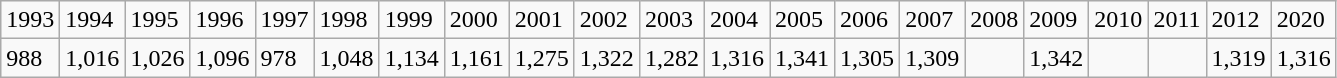<table class=wikitable>
<tr>
<td>1993</td>
<td>1994</td>
<td>1995</td>
<td>1996</td>
<td>1997</td>
<td>1998</td>
<td>1999</td>
<td>2000</td>
<td>2001</td>
<td>2002</td>
<td>2003</td>
<td>2004</td>
<td>2005</td>
<td>2006</td>
<td>2007</td>
<td>2008</td>
<td>2009</td>
<td>2010</td>
<td>2011</td>
<td>2012</td>
<td>2020</td>
</tr>
<tr>
<td>988</td>
<td>1,016</td>
<td>1,026</td>
<td>1,096</td>
<td>978</td>
<td>1,048</td>
<td>1,134</td>
<td>1,161</td>
<td>1,275</td>
<td>1,322</td>
<td>1,282</td>
<td>1,316</td>
<td>1,341</td>
<td>1,305</td>
<td>1,309</td>
<td></td>
<td>1,342</td>
<td></td>
<td></td>
<td>1,319</td>
<td>1,316</td>
</tr>
</table>
